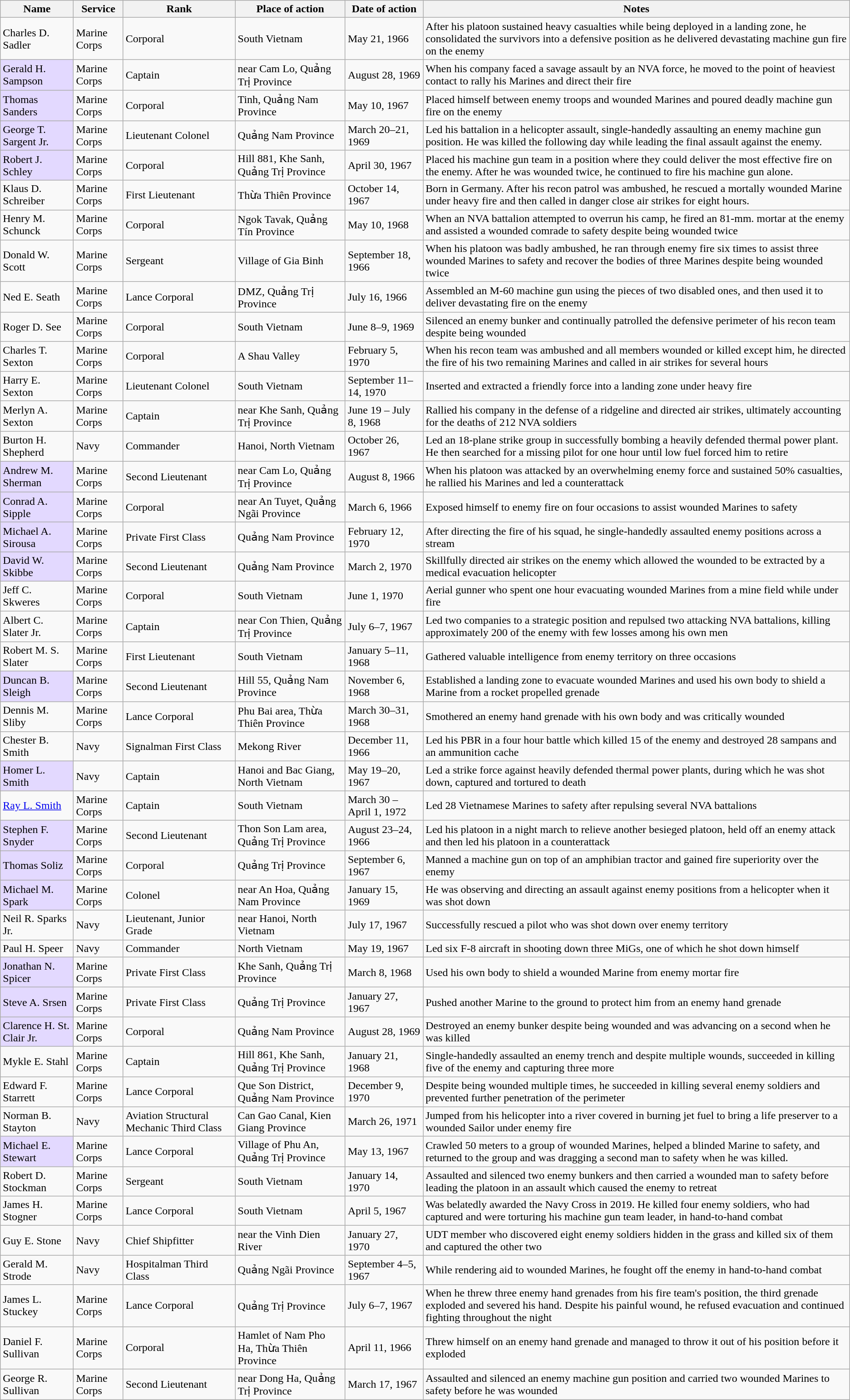<table class="wikitable sortable">
<tr>
<th>Name</th>
<th>Service</th>
<th>Rank</th>
<th>Place of action</th>
<th>Date of action</th>
<th>Notes</th>
</tr>
<tr>
<td>Charles D. Sadler</td>
<td>Marine Corps</td>
<td>Corporal</td>
<td>South Vietnam</td>
<td>May 21, 1966</td>
<td>After his platoon sustained heavy casualties while being deployed in a landing zone, he consolidated the survivors into a defensive position as he delivered devastating machine gun fire on the enemy</td>
</tr>
<tr>
<td style="background:#e3d9ff;">Gerald H. Sampson</td>
<td>Marine Corps</td>
<td>Captain</td>
<td>near Cam Lo, Quảng Trị Province</td>
<td>August 28, 1969</td>
<td>When his company faced a savage assault by an NVA force, he moved to the point of heaviest contact to rally his Marines and direct their fire</td>
</tr>
<tr>
<td style="background:#e3d9ff;">Thomas Sanders</td>
<td>Marine Corps</td>
<td>Corporal</td>
<td>Tinh, Quảng Nam Province</td>
<td>May 10, 1967</td>
<td>Placed himself between enemy troops and wounded Marines and poured deadly machine gun fire on the enemy</td>
</tr>
<tr>
<td style="background:#e3d9ff;">George T. Sargent Jr.</td>
<td>Marine Corps</td>
<td>Lieutenant Colonel</td>
<td>Quảng Nam Province</td>
<td>March 20–21, 1969</td>
<td>Led his battalion in a helicopter assault, single-handedly assaulting an enemy machine gun position. He was killed the following day while leading the final assault against the enemy.</td>
</tr>
<tr>
<td style="background:#e3d9ff;">Robert J. Schley</td>
<td>Marine Corps</td>
<td>Corporal</td>
<td>Hill 881, Khe Sanh, Quảng Trị Province</td>
<td>April 30, 1967</td>
<td>Placed his machine gun team in a position where they could deliver the most effective fire on the enemy. After he was wounded twice, he continued to fire his machine gun alone.</td>
</tr>
<tr>
<td>Klaus D. Schreiber</td>
<td>Marine Corps</td>
<td>First Lieutenant</td>
<td>Thừa Thiên Province</td>
<td>October 14, 1967</td>
<td>Born in Germany. After his recon patrol was ambushed, he rescued a mortally wounded Marine under heavy fire and then called in danger close air strikes for eight hours.</td>
</tr>
<tr>
<td>Henry M. Schunck</td>
<td>Marine Corps</td>
<td>Corporal</td>
<td>Ngok Tavak, Quảng Tín Province</td>
<td>May 10, 1968</td>
<td>When an NVA battalion attempted to overrun his camp, he fired an 81-mm. mortar at the enemy and assisted a wounded comrade to safety despite being wounded twice</td>
</tr>
<tr>
<td>Donald W. Scott</td>
<td>Marine Corps</td>
<td>Sergeant</td>
<td>Village of Gia Binh</td>
<td>September 18, 1966</td>
<td>When his platoon was badly ambushed, he ran through enemy fire six times to assist three wounded Marines to safety and recover the bodies of three Marines despite being wounded twice</td>
</tr>
<tr>
<td>Ned E. Seath</td>
<td>Marine Corps</td>
<td>Lance Corporal</td>
<td>DMZ, Quảng Trị Province</td>
<td>July 16, 1966</td>
<td>Assembled an M-60 machine gun using the pieces of two disabled ones, and then used it to deliver devastating fire on the enemy</td>
</tr>
<tr>
<td>Roger D. See</td>
<td>Marine Corps</td>
<td>Corporal</td>
<td>South Vietnam</td>
<td>June 8–9, 1969</td>
<td>Silenced an enemy bunker and continually patrolled the defensive perimeter of his recon team despite being wounded</td>
</tr>
<tr>
<td>Charles T. Sexton</td>
<td>Marine Corps</td>
<td>Corporal</td>
<td>A Shau Valley</td>
<td>February 5, 1970</td>
<td>When his recon team was ambushed and all members wounded or killed except him, he directed the fire of his two remaining Marines and called in air strikes for several hours</td>
</tr>
<tr>
<td>Harry E. Sexton</td>
<td>Marine Corps</td>
<td>Lieutenant Colonel</td>
<td>South Vietnam</td>
<td>September 11–14, 1970</td>
<td>Inserted and extracted a friendly force into a landing zone under heavy fire</td>
</tr>
<tr>
<td>Merlyn A. Sexton</td>
<td>Marine Corps</td>
<td>Captain</td>
<td>near Khe Sanh, Quảng Trị Province</td>
<td>June 19 – July 8, 1968</td>
<td>Rallied his company in the defense of a ridgeline and directed air strikes, ultimately accounting for the deaths of 212 NVA soldiers</td>
</tr>
<tr>
<td>Burton H. Shepherd</td>
<td>Navy</td>
<td>Commander</td>
<td>Hanoi, North Vietnam</td>
<td>October 26, 1967</td>
<td>Led an 18-plane strike group in successfully bombing a heavily defended thermal power plant. He then searched for a missing pilot for one hour until low fuel forced him to retire</td>
</tr>
<tr>
<td style="background:#e3d9ff;">Andrew M. Sherman</td>
<td>Marine Corps</td>
<td>Second Lieutenant</td>
<td>near Cam Lo, Quảng Trị Province</td>
<td>August 8, 1966</td>
<td>When his platoon was attacked by an overwhelming enemy force and sustained 50% casualties, he rallied his Marines and led a counterattack</td>
</tr>
<tr>
<td style="background:#e3d9ff;">Conrad A. Sipple</td>
<td>Marine Corps</td>
<td>Corporal</td>
<td>near An Tuyet, Quảng Ngãi Province</td>
<td>March 6, 1966</td>
<td>Exposed himself to enemy fire on four occasions to assist wounded Marines to safety</td>
</tr>
<tr>
<td style="background:#e3d9ff;">Michael A. Sirousa</td>
<td>Marine Corps</td>
<td>Private First Class</td>
<td>Quảng Nam Province</td>
<td>February 12, 1970</td>
<td>After directing the fire of his squad, he single-handedly assaulted enemy positions across a stream</td>
</tr>
<tr>
<td style="background:#e3d9ff;">David W. Skibbe</td>
<td>Marine Corps</td>
<td>Second Lieutenant</td>
<td>Quảng Nam Province</td>
<td>March 2, 1970</td>
<td>Skillfully directed air strikes on the enemy which allowed the wounded to be extracted by a medical evacuation helicopter</td>
</tr>
<tr>
<td>Jeff C. Skweres</td>
<td>Marine Corps</td>
<td>Corporal</td>
<td>South Vietnam</td>
<td>June 1, 1970</td>
<td>Aerial gunner who spent one hour evacuating wounded Marines from a mine field while under fire</td>
</tr>
<tr>
<td>Albert C. Slater Jr.</td>
<td>Marine Corps</td>
<td>Captain</td>
<td>near Con Thien, Quảng Trị Province</td>
<td>July 6–7, 1967</td>
<td>Led two companies to a strategic position and repulsed two attacking NVA battalions, killing approximately 200 of the enemy with few losses among his own men</td>
</tr>
<tr>
<td>Robert M. S. Slater</td>
<td>Marine Corps</td>
<td>First Lieutenant</td>
<td>South Vietnam</td>
<td>January 5–11, 1968</td>
<td>Gathered valuable intelligence from enemy territory on three occasions</td>
</tr>
<tr>
<td style="background:#e3d9ff;">Duncan B. Sleigh</td>
<td>Marine Corps</td>
<td>Second Lieutenant</td>
<td>Hill 55, Quảng Nam Province</td>
<td>November 6, 1968</td>
<td>Established a landing zone to evacuate wounded Marines and used his own body to shield a Marine from a rocket propelled grenade</td>
</tr>
<tr>
<td>Dennis M. Sliby</td>
<td>Marine Corps</td>
<td>Lance Corporal</td>
<td>Phu Bai area, Thừa Thiên Province</td>
<td>March 30–31, 1968</td>
<td>Smothered an enemy hand grenade with his own body and was critically wounded</td>
</tr>
<tr>
<td>Chester B. Smith</td>
<td>Navy</td>
<td>Signalman First Class</td>
<td>Mekong River</td>
<td>December 11, 1966</td>
<td>Led his PBR in a four hour battle which killed 15 of the enemy and destroyed 28 sampans and an ammunition cache</td>
</tr>
<tr>
<td style="background:#e3d9ff;">Homer L. Smith</td>
<td>Navy</td>
<td>Captain</td>
<td>Hanoi and Bac Giang, North Vietnam</td>
<td>May 19–20, 1967</td>
<td>Led a strike force against heavily defended thermal power plants, during which he was shot down, captured and tortured to death</td>
</tr>
<tr>
<td><a href='#'>Ray L. Smith</a></td>
<td>Marine Corps</td>
<td>Captain</td>
<td>South Vietnam</td>
<td>March 30 – April 1, 1972</td>
<td>Led 28 Vietnamese Marines to safety after repulsing several NVA battalions</td>
</tr>
<tr>
<td style="background:#e3d9ff;">Stephen F. Snyder</td>
<td>Marine Corps</td>
<td>Second Lieutenant</td>
<td>Thon Son Lam area, Quảng Trị Province</td>
<td>August 23–24, 1966</td>
<td>Led his platoon in a night march to relieve another besieged platoon, held off an enemy attack and then led his platoon in a counterattack</td>
</tr>
<tr>
<td style="background:#e3d9ff;">Thomas Soliz</td>
<td>Marine Corps</td>
<td>Corporal</td>
<td>Quảng Trị Province</td>
<td>September 6, 1967</td>
<td>Manned a machine gun on top of an amphibian tractor and gained fire superiority over the enemy</td>
</tr>
<tr>
<td style="background:#e3d9ff;">Michael M. Spark</td>
<td>Marine Corps</td>
<td>Colonel</td>
<td>near An Hoa, Quảng Nam Province</td>
<td>January 15, 1969</td>
<td>He was observing and directing an assault against enemy positions from a helicopter when it was shot down</td>
</tr>
<tr>
<td>Neil R. Sparks Jr.</td>
<td>Navy</td>
<td>Lieutenant, Junior Grade</td>
<td>near Hanoi, North Vietnam</td>
<td>July 17, 1967</td>
<td>Successfully rescued a pilot who was shot down over enemy territory</td>
</tr>
<tr>
<td>Paul H. Speer</td>
<td>Navy</td>
<td>Commander</td>
<td>North Vietnam</td>
<td>May 19, 1967</td>
<td>Led six F-8 aircraft in shooting down three MiGs, one of which he shot down himself</td>
</tr>
<tr>
<td style="background:#e3d9ff;">Jonathan N. Spicer</td>
<td>Marine Corps</td>
<td>Private First Class</td>
<td>Khe Sanh, Quảng Trị Province</td>
<td>March 8, 1968</td>
<td>Used his own body to shield a wounded Marine from enemy mortar fire</td>
</tr>
<tr>
<td style="background:#e3d9ff;">Steve A. Srsen</td>
<td>Marine Corps</td>
<td>Private First Class</td>
<td>Quảng Trị Province</td>
<td>January 27, 1967</td>
<td>Pushed another Marine to the ground to protect him from an enemy hand grenade</td>
</tr>
<tr>
<td style="background:#e3d9ff;">Clarence H. St. Clair Jr.</td>
<td>Marine Corps</td>
<td>Corporal</td>
<td>Quảng Nam Province</td>
<td>August 28, 1969</td>
<td>Destroyed an enemy bunker despite being wounded and was advancing on a second when he was killed</td>
</tr>
<tr>
<td>Mykle E. Stahl</td>
<td>Marine Corps</td>
<td>Captain</td>
<td>Hill 861, Khe Sanh, Quảng Trị Province</td>
<td>January 21, 1968</td>
<td>Single-handedly assaulted an enemy trench and despite multiple wounds, succeeded in killing five of the enemy and capturing three more</td>
</tr>
<tr>
<td>Edward F. Starrett</td>
<td>Marine Corps</td>
<td>Lance Corporal</td>
<td>Que Son District, Quảng Nam Province</td>
<td>December 9, 1970</td>
<td>Despite being wounded multiple times, he succeeded in killing several enemy soldiers and prevented further penetration of the perimeter</td>
</tr>
<tr>
<td>Norman B. Stayton</td>
<td>Navy</td>
<td>Aviation Structural Mechanic Third Class</td>
<td>Can Gao Canal, Kien Giang Province</td>
<td>March 26, 1971</td>
<td>Jumped from his helicopter into a river covered in burning jet fuel to bring a life preserver to a wounded Sailor under enemy fire</td>
</tr>
<tr>
<td style="background:#e3d9ff;">Michael E. Stewart</td>
<td>Marine Corps</td>
<td>Lance Corporal</td>
<td>Village of Phu An, Quảng Trị Province</td>
<td>May 13, 1967</td>
<td>Crawled 50 meters to a group of wounded Marines, helped a blinded Marine to safety, and returned to the group and was dragging a second man to safety when he was killed.</td>
</tr>
<tr>
<td>Robert D. Stockman</td>
<td>Marine Corps</td>
<td>Sergeant</td>
<td>South Vietnam</td>
<td>January 14, 1970</td>
<td>Assaulted and silenced two enemy bunkers and then carried a wounded man to safety before leading the platoon in an assault which caused the enemy to retreat</td>
</tr>
<tr>
<td>James H. Stogner</td>
<td>Marine Corps</td>
<td>Lance Corporal</td>
<td>South Vietnam</td>
<td>April 5, 1967</td>
<td>Was belatedly awarded the Navy Cross in 2019. He killed four enemy soldiers, who had captured and were torturing his machine gun team leader, in hand-to-hand combat</td>
</tr>
<tr>
<td>Guy E. Stone</td>
<td>Navy</td>
<td>Chief Shipfitter</td>
<td>near the Vinh Dien River</td>
<td>January 27, 1970</td>
<td>UDT member who discovered eight enemy soldiers hidden in the grass and killed six of them and captured the other two</td>
</tr>
<tr>
<td>Gerald M. Strode</td>
<td>Navy</td>
<td>Hospitalman Third Class</td>
<td>Quảng Ngãi Province</td>
<td>September 4–5, 1967</td>
<td>While rendering aid to wounded Marines, he fought off the enemy in hand-to-hand combat</td>
</tr>
<tr>
<td>James L. Stuckey</td>
<td>Marine Corps</td>
<td>Lance Corporal</td>
<td>Quảng Trị Province</td>
<td>July 6–7, 1967</td>
<td>When he threw three enemy hand grenades from his fire team's position, the third grenade exploded and severed his hand. Despite his painful wound, he refused evacuation and continued fighting throughout the night</td>
</tr>
<tr>
<td>Daniel F. Sullivan</td>
<td>Marine Corps</td>
<td>Corporal</td>
<td>Hamlet of Nam Pho Ha, Thừa Thiên Province</td>
<td>April 11, 1966</td>
<td>Threw himself on an enemy hand grenade and managed to throw it out of his position before it exploded</td>
</tr>
<tr>
<td>George R. Sullivan</td>
<td>Marine Corps</td>
<td>Second Lieutenant</td>
<td>near Dong Ha, Quảng Trị Province</td>
<td>March 17, 1967</td>
<td>Assaulted and silenced an enemy machine gun position and carried two wounded Marines to safety before he was wounded</td>
</tr>
</table>
